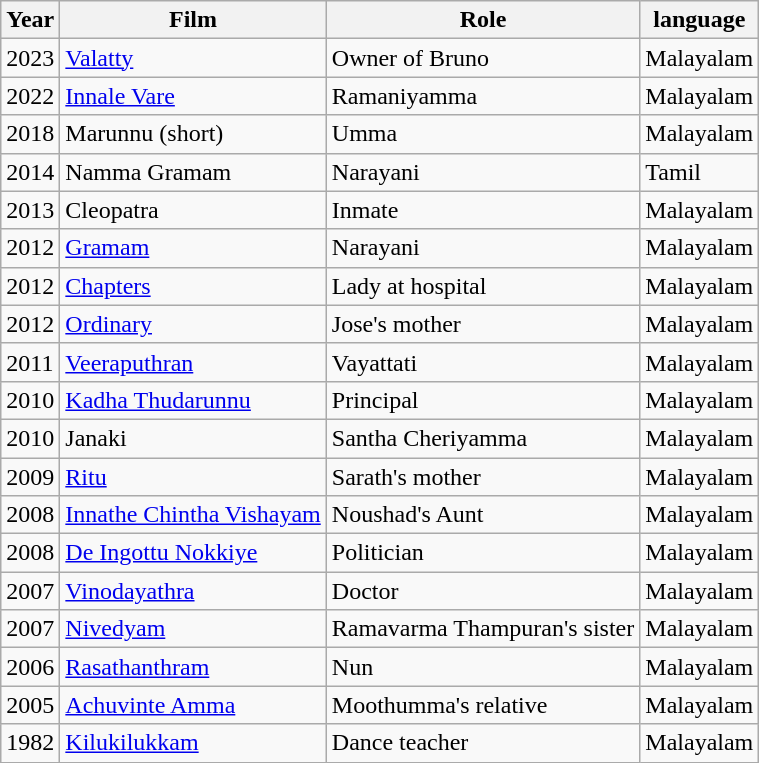<table class="wikitable sortable plainrowheaders">
<tr style="text-align:center;">
<th scope="col">Year</th>
<th scope="col">Film</th>
<th scope="col">Role</th>
<th scope="col">language</th>
</tr>
<tr>
<td>2023</td>
<td><a href='#'>Valatty</a></td>
<td>Owner of Bruno</td>
<td>Malayalam</td>
</tr>
<tr>
<td>2022</td>
<td><a href='#'>Innale Vare</a></td>
<td>Ramaniyamma</td>
<td>Malayalam</td>
</tr>
<tr>
<td>2018</td>
<td>Marunnu (short)</td>
<td>Umma</td>
<td>Malayalam</td>
</tr>
<tr>
<td>2014</td>
<td>Namma Gramam</td>
<td>Narayani</td>
<td>Tamil</td>
</tr>
<tr>
<td>2013</td>
<td>Cleopatra</td>
<td>Inmate</td>
<td>Malayalam</td>
</tr>
<tr>
<td>2012</td>
<td><a href='#'>Gramam</a></td>
<td>Narayani</td>
<td>Malayalam</td>
</tr>
<tr>
<td>2012</td>
<td><a href='#'>Chapters</a></td>
<td>Lady at hospital</td>
<td>Malayalam</td>
</tr>
<tr>
<td>2012</td>
<td><a href='#'>Ordinary</a></td>
<td>Jose's mother</td>
<td>Malayalam</td>
</tr>
<tr>
<td>2011</td>
<td><a href='#'>Veeraputhran</a></td>
<td>Vayattati</td>
<td>Malayalam</td>
</tr>
<tr>
<td>2010</td>
<td><a href='#'>Kadha Thudarunnu</a></td>
<td>Principal</td>
<td>Malayalam</td>
</tr>
<tr>
<td>2010</td>
<td>Janaki</td>
<td>Santha Cheriyamma</td>
<td>Malayalam</td>
</tr>
<tr>
<td>2009</td>
<td><a href='#'>Ritu</a></td>
<td>Sarath's mother</td>
<td>Malayalam</td>
</tr>
<tr>
<td>2008</td>
<td><a href='#'>Innathe Chintha Vishayam</a></td>
<td>Noushad's Aunt</td>
<td>Malayalam</td>
</tr>
<tr>
<td>2008</td>
<td><a href='#'>De Ingottu Nokkiye</a></td>
<td>Politician</td>
<td>Malayalam</td>
</tr>
<tr>
<td>2007</td>
<td><a href='#'>Vinodayathra</a></td>
<td>Doctor</td>
<td>Malayalam</td>
</tr>
<tr>
<td>2007</td>
<td><a href='#'>Nivedyam</a></td>
<td>Ramavarma Thampuran's sister</td>
<td>Malayalam</td>
</tr>
<tr>
<td>2006</td>
<td><a href='#'>Rasathanthram</a></td>
<td>Nun</td>
<td>Malayalam</td>
</tr>
<tr>
<td>2005</td>
<td><a href='#'>Achuvinte Amma</a></td>
<td>Moothumma's relative</td>
<td>Malayalam</td>
</tr>
<tr>
<td>1982</td>
<td><a href='#'>Kilukilukkam</a></td>
<td>Dance teacher</td>
<td>Malayalam</td>
</tr>
</table>
